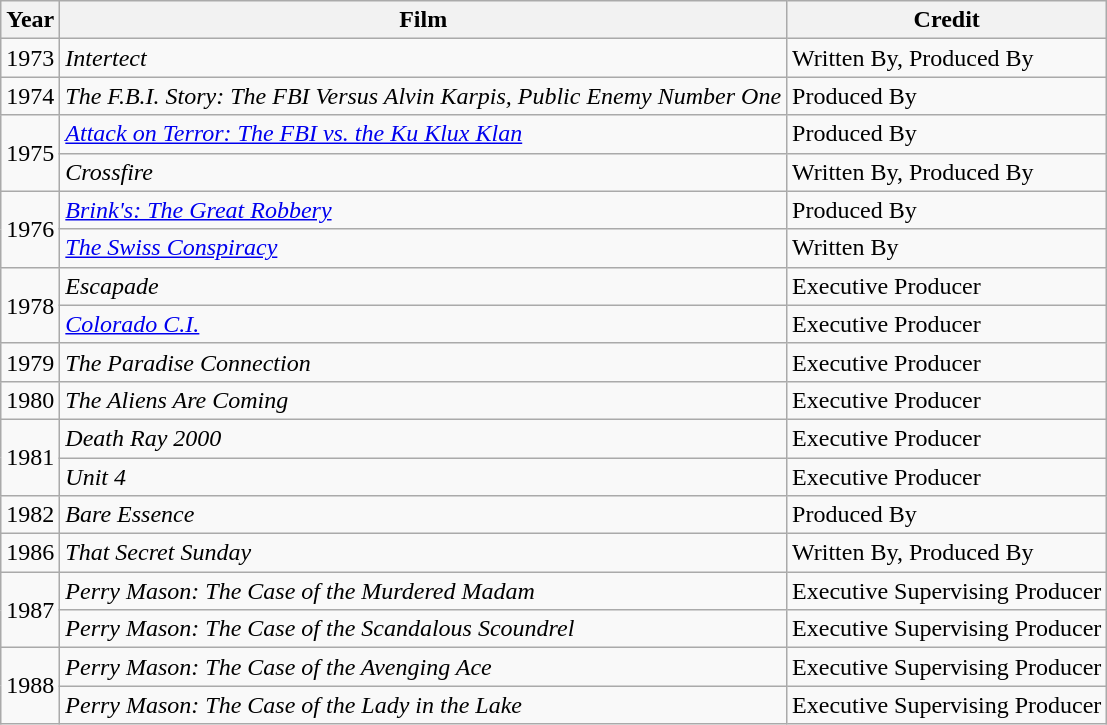<table class="wikitable">
<tr>
<th>Year</th>
<th>Film</th>
<th>Credit</th>
</tr>
<tr>
<td>1973</td>
<td><em>Intertect</em></td>
<td>Written By, Produced By</td>
</tr>
<tr>
<td>1974</td>
<td><em>The F.B.I. Story: The FBI Versus Alvin Karpis, Public Enemy Number One</em></td>
<td>Produced By</td>
</tr>
<tr>
<td rowspan=2>1975</td>
<td><em><a href='#'>Attack on Terror: The FBI vs. the Ku Klux Klan</a></em></td>
<td>Produced By</td>
</tr>
<tr>
<td><em>Crossfire</em></td>
<td>Written By, Produced By</td>
</tr>
<tr>
<td rowspan=2>1976</td>
<td><em><a href='#'>Brink's: The Great Robbery</a></em></td>
<td>Produced By</td>
</tr>
<tr>
<td><em><a href='#'>The Swiss Conspiracy</a></em></td>
<td>Written By</td>
</tr>
<tr>
<td rowspan=2>1978</td>
<td><em>Escapade</em></td>
<td>Executive Producer</td>
</tr>
<tr>
<td><em><a href='#'>Colorado C.I.</a></em></td>
<td>Executive Producer</td>
</tr>
<tr>
<td>1979</td>
<td><em>The Paradise Connection</em></td>
<td>Executive Producer</td>
</tr>
<tr>
<td>1980</td>
<td><em>The Aliens Are Coming</em></td>
<td>Executive Producer</td>
</tr>
<tr>
<td rowspan=2>1981</td>
<td><em>Death Ray 2000</em></td>
<td>Executive Producer</td>
</tr>
<tr>
<td><em>Unit 4</em></td>
<td>Executive Producer</td>
</tr>
<tr>
<td>1982</td>
<td><em>Bare Essence</em></td>
<td>Produced By</td>
</tr>
<tr>
<td>1986</td>
<td><em>That Secret Sunday</em></td>
<td>Written By, Produced By</td>
</tr>
<tr>
<td rowspan=2>1987</td>
<td><em>Perry Mason: The Case of the Murdered Madam</em></td>
<td>Executive Supervising Producer</td>
</tr>
<tr>
<td><em>Perry Mason: The Case of the Scandalous Scoundrel</em></td>
<td>Executive Supervising Producer</td>
</tr>
<tr>
<td rowspan=2>1988</td>
<td><em>Perry Mason: The Case of the Avenging Ace</em></td>
<td>Executive Supervising Producer</td>
</tr>
<tr>
<td><em>Perry Mason: The Case of the Lady in the Lake</em></td>
<td>Executive Supervising Producer</td>
</tr>
</table>
